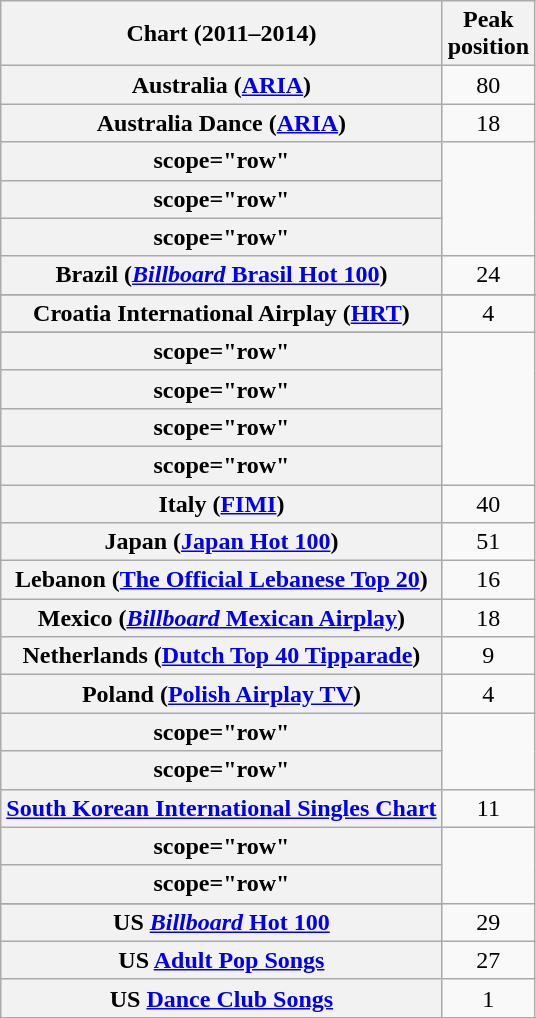<table class="wikitable sortable plainrowheaders" style="text-align:center;">
<tr>
<th scope="col">Chart (2011–2014)</th>
<th scope="col">Peak<br>position</th>
</tr>
<tr>
<th scope="row">Australia (<a href='#'>ARIA</a>)</th>
<td style="text-align:center;">80</td>
</tr>
<tr>
<th scope="row">Australia Dance (<a href='#'>ARIA</a>)</th>
<td style="text-align:center;">18</td>
</tr>
<tr>
<th>scope="row" </th>
</tr>
<tr>
<th>scope="row" </th>
</tr>
<tr>
<th>scope="row" </th>
</tr>
<tr>
<th scope="row">Brazil (<a href='#'><em>Billboard</em> Brasil Hot 100</a>)</th>
<td style="text-align:center;">24</td>
</tr>
<tr>
</tr>
<tr>
</tr>
<tr>
</tr>
<tr>
</tr>
<tr>
<th scope="row">Croatia International Airplay (<a href='#'>HRT</a>)</th>
<td>4</td>
</tr>
<tr>
</tr>
<tr>
</tr>
<tr>
<th>scope="row" </th>
</tr>
<tr>
<th>scope="row" </th>
</tr>
<tr>
<th>scope="row" </th>
</tr>
<tr>
<th>scope="row" </th>
</tr>
<tr>
<th scope="row">Italy (<a href='#'>FIMI</a>)</th>
<td align=center>40</td>
</tr>
<tr>
<th scope="row">Japan (<a href='#'>Japan Hot 100</a>)</th>
<td>51</td>
</tr>
<tr>
<th scope="row">Lebanon (<a href='#'>The Official Lebanese Top 20</a>)</th>
<td style="text-align:center;">16</td>
</tr>
<tr>
<th scope="row">Mexico (<a href='#'><em>Billboard</em> Mexican Airplay</a>)</th>
<td>18</td>
</tr>
<tr>
<th scope="row">Netherlands (<a href='#'>Dutch Top 40 Tipparade</a>)</th>
<td>9</td>
</tr>
<tr>
<th scope="row">Poland (<a href='#'>Polish Airplay TV</a>)</th>
<td>4</td>
</tr>
<tr>
<th>scope="row" </th>
</tr>
<tr>
<th>scope="row" </th>
</tr>
<tr>
<th scope="row"><a href='#'>South Korean International Singles Chart</a></th>
<td style="text-align:center;">11</td>
</tr>
<tr>
<th>scope="row" </th>
</tr>
<tr>
<th>scope="row" </th>
</tr>
<tr>
</tr>
<tr>
<th scope="row">US <a href='#'><em>Billboard</em> Hot 100</a></th>
<td style="text-align:center;">29</td>
</tr>
<tr>
<th scope="row">US <a href='#'>Adult Pop Songs</a></th>
<td style="text-align:center;">27</td>
</tr>
<tr>
<th scope="row">US <a href='#'>Dance Club Songs</a></th>
<td style="text-align:center;">1</td>
</tr>
<tr>
</tr>
<tr>
</tr>
</table>
